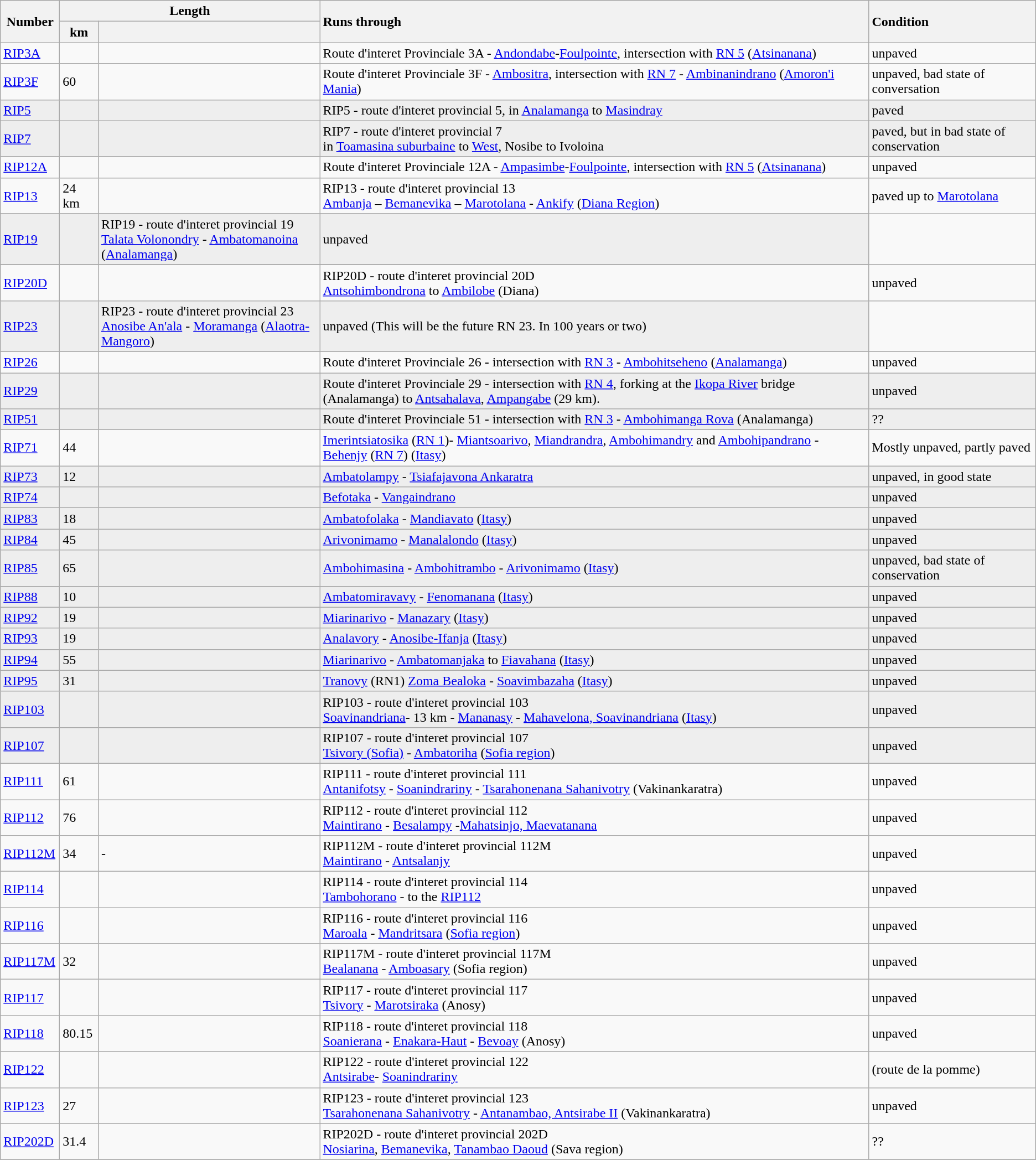<table class="wikitable sortable">
<tr>
<th rowspan=2 style="width: 4em">Number</th>
<th colspan=2>Length</th>
<th rowspan=2 style="text-align:left">Runs through</th>
<th rowspan=2 style="text-align:left">Condition</th>
</tr>
<tr>
<th>km</th>
<th></th>
</tr>
<tr>
<td><a href='#'>RIP3A</a></td>
<td></td>
<td></td>
<td>Route d'interet Provinciale 3A - <a href='#'>Andondabe</a>-<a href='#'>Foulpointe</a>, intersection with <a href='#'>RN 5</a> (<a href='#'>Atsinanana</a>)</td>
<td>unpaved</td>
</tr>
<tr>
<td><a href='#'>RIP3F</a></td>
<td>60</td>
<td></td>
<td>Route d'interet Provinciale 3F - <a href='#'>Ambositra</a>, intersection with <a href='#'>RN 7</a> - <a href='#'>Ambinanindrano</a> (<a href='#'>Amoron'i Mania</a>)</td>
<td>unpaved, bad state of conversation</td>
</tr>
<tr style="background:#EEE">
<td><a href='#'>RIP5</a></td>
<td></td>
<td></td>
<td>RIP5 - route d'interet provincial 5, in <a href='#'>Analamanga</a> to <a href='#'>Masindray</a></td>
<td>paved</td>
</tr>
<tr style="background:#EEE">
<td><a href='#'>RIP7</a></td>
<td></td>
<td></td>
<td>RIP7 - route d'interet provincial 7<br>in <a href='#'>Toamasina suburbaine</a> to <a href='#'>West</a>, Nosibe to Ivoloina</td>
<td>paved, but in bad state of conservation</td>
</tr>
<tr>
<td><a href='#'>RIP12A</a></td>
<td></td>
<td></td>
<td>Route d'interet Provinciale 12A - <a href='#'>Ampasimbe</a>-<a href='#'>Foulpointe</a>, intersection with <a href='#'>RN 5</a> (<a href='#'>Atsinanana</a>)</td>
<td>unpaved</td>
</tr>
<tr>
<td><a href='#'>RIP13</a></td>
<td>24 km</td>
<td></td>
<td>RIP13 - route d'interet provincial 13<br><a href='#'>Ambanja</a> – <a href='#'>Bemanevika</a> – <a href='#'>Marotolana</a> - <a href='#'>Ankify</a> (<a href='#'>Diana Region</a>)</td>
<td>paved up to <a href='#'>Marotolana</a></td>
</tr>
<tr>
</tr>
<tr style="background:#EEE">
<td><a href='#'>RIP19</a></td>
<td></td>
<td>RIP19 - route d'interet provincial 19<br><a href='#'>Talata Volonondry</a> - <a href='#'>Ambatomanoina</a> (<a href='#'>Analamanga</a>)</td>
<td>unpaved</td>
</tr>
<tr>
</tr>
<tr>
<td><a href='#'>RIP20D</a></td>
<td></td>
<td></td>
<td>RIP20D - route d'interet provincial 20D<br><a href='#'>Antsohimbondrona</a> to <a href='#'>Ambilobe</a> (Diana)</td>
<td>unpaved</td>
</tr>
<tr style="background:#EEE">
<td><a href='#'>RIP23</a></td>
<td></td>
<td>RIP23 - route d'interet provincial 23<br><a href='#'>Anosibe An'ala</a> - <a href='#'>Moramanga</a> (<a href='#'>Alaotra-Mangoro</a>)</td>
<td>unpaved (This will be the future RN 23. In 100 years or two)</td>
</tr>
<tr>
<td><a href='#'>RIP26</a></td>
<td></td>
<td></td>
<td>Route d'interet Provinciale 26 - intersection with <a href='#'>RN 3</a> - <a href='#'>Ambohitseheno</a> (<a href='#'>Analamanga</a>)</td>
<td>unpaved</td>
</tr>
<tr style="background:#EEE">
<td><a href='#'>RIP29</a></td>
<td></td>
<td></td>
<td>Route d'interet Provinciale 29 - intersection with <a href='#'>RN 4</a>, forking at the <a href='#'>Ikopa River</a> bridge  (Analamanga) to <a href='#'>Antsahalava</a>, <a href='#'>Ampangabe</a> (29 km).</td>
<td>unpaved</td>
</tr>
<tr style="background:#EEE">
<td><a href='#'>RIP51</a></td>
<td></td>
<td></td>
<td>Route d'interet Provinciale 51 - intersection with <a href='#'>RN 3</a> - <a href='#'>Ambohimanga Rova</a> (Analamanga)</td>
<td>??</td>
</tr>
<tr>
<td><a href='#'>RIP71</a></td>
<td>44</td>
<td></td>
<td><a href='#'>Imerintsiatosika</a> (<a href='#'>RN 1</a>)- <a href='#'>Miantsoarivo</a>, <a href='#'>Miandrandra</a>, <a href='#'>Ambohimandry</a> and <a href='#'>Ambohipandrano</a> - <a href='#'>Behenjy</a> (<a href='#'>RN 7</a>) (<a href='#'>Itasy</a>)</td>
<td>Mostly unpaved, partly paved</td>
</tr>
<tr style="background:#EEE">
<td><a href='#'>RIP73</a></td>
<td>12</td>
<td></td>
<td><a href='#'>Ambatolampy</a> - <a href='#'>Tsiafajavona Ankaratra</a></td>
<td>unpaved, in good state</td>
</tr>
<tr style="background:#EEE">
<td><a href='#'>RIP74</a></td>
<td></td>
<td></td>
<td><a href='#'>Befotaka</a> - <a href='#'>Vangaindrano</a></td>
<td>unpaved</td>
</tr>
<tr style="background:#EEE">
<td><a href='#'>RIP83</a></td>
<td>18</td>
<td></td>
<td><a href='#'>Ambatofolaka</a> - <a href='#'>Mandiavato</a> (<a href='#'>Itasy</a>)</td>
<td>unpaved</td>
</tr>
<tr style="background:#EEE">
<td><a href='#'>RIP84</a></td>
<td>45</td>
<td></td>
<td><a href='#'>Arivonimamo</a> - <a href='#'>Manalalondo</a> (<a href='#'>Itasy</a>)</td>
<td>unpaved</td>
</tr>
<tr style="background:#EEE">
<td><a href='#'>RIP85</a></td>
<td>65</td>
<td></td>
<td><a href='#'>Ambohimasina</a> - <a href='#'>Ambohitrambo</a> - <a href='#'>Arivonimamo</a> (<a href='#'>Itasy</a>)</td>
<td>unpaved, bad state of conservation</td>
</tr>
<tr style="background:#EEE">
<td><a href='#'>RIP88</a></td>
<td>10</td>
<td></td>
<td><a href='#'>Ambatomiravavy</a> - <a href='#'>Fenomanana</a> (<a href='#'>Itasy</a>)</td>
<td>unpaved</td>
</tr>
<tr style="background:#EEE">
<td><a href='#'>RIP92</a></td>
<td>19</td>
<td></td>
<td><a href='#'>Miarinarivo</a> - <a href='#'>Manazary</a> (<a href='#'>Itasy</a>)</td>
<td>unpaved</td>
</tr>
<tr style="background:#EEE">
<td><a href='#'>RIP93</a></td>
<td>19</td>
<td></td>
<td><a href='#'>Analavory</a> - <a href='#'>Anosibe-Ifanja</a> (<a href='#'>Itasy</a>)</td>
<td>unpaved</td>
</tr>
<tr style="background:#EEE">
<td><a href='#'>RIP94</a></td>
<td>55</td>
<td></td>
<td><a href='#'>Miarinarivo</a> - <a href='#'>Ambatomanjaka</a> to <a href='#'>Fiavahana</a> (<a href='#'>Itasy</a>)</td>
<td>unpaved</td>
</tr>
<tr style="background:#EEE">
<td><a href='#'>RIP95</a></td>
<td>31</td>
<td></td>
<td><a href='#'>Tranovy</a> (RN1) <a href='#'>Zoma Bealoka</a> - <a href='#'>Soavimbazaha</a> (<a href='#'>Itasy</a>)</td>
<td>unpaved</td>
</tr>
<tr style="background:#EEE">
<td><a href='#'>RIP103</a></td>
<td></td>
<td></td>
<td>RIP103 - route d'interet provincial 103<br><a href='#'>Soavinandriana</a>- 13 km - <a href='#'>Mananasy</a> - <a href='#'>Mahavelona, Soavinandriana</a> (<a href='#'>Itasy</a>)</td>
<td>unpaved</td>
</tr>
<tr style="background:#EEE">
<td><a href='#'>RIP107</a></td>
<td></td>
<td></td>
<td>RIP107 - route d'interet provincial 107<br><a href='#'>Tsivory (Sofia)</a> - <a href='#'>Ambatoriha</a> (<a href='#'>Sofia region</a>)</td>
<td>unpaved</td>
</tr>
<tr>
<td><a href='#'>RIP111</a></td>
<td>61</td>
<td></td>
<td>RIP111 - route d'interet provincial 111<br><a href='#'>Antanifotsy</a> - <a href='#'>Soanindrariny</a> - <a href='#'>Tsarahonenana Sahanivotry</a> (Vakinankaratra)</td>
<td>unpaved</td>
</tr>
<tr>
<td><a href='#'>RIP112</a></td>
<td>76</td>
<td></td>
<td>RIP112 - route d'interet provincial 112<br><a href='#'>Maintirano</a> - <a href='#'>Besalampy</a> -<a href='#'>Mahatsinjo, Maevatanana</a></td>
<td>unpaved</td>
</tr>
<tr>
<td><a href='#'>RIP112M</a></td>
<td>34</td>
<td>-</td>
<td>RIP112M - route d'interet provincial 112M<br><a href='#'>Maintirano</a> - <a href='#'>Antsalanjy</a></td>
<td>unpaved</td>
</tr>
<tr>
<td><a href='#'>RIP114</a></td>
<td></td>
<td></td>
<td>RIP114 - route d'interet provincial 114<br><a href='#'>Tambohorano</a> - to the <a href='#'>RIP112</a></td>
<td>unpaved</td>
</tr>
<tr>
<td><a href='#'>RIP116</a></td>
<td></td>
<td></td>
<td>RIP116 - route d'interet provincial 116<br><a href='#'>Maroala</a> - <a href='#'>Mandritsara</a> (<a href='#'>Sofia region</a>)</td>
<td>unpaved</td>
</tr>
<tr>
<td><a href='#'>RIP117M</a></td>
<td>32</td>
<td></td>
<td>RIP117M - route d'interet provincial 117M<br><a href='#'>Bealanana</a> - <a href='#'>Amboasary</a> (Sofia region)</td>
<td>unpaved</td>
</tr>
<tr>
<td><a href='#'>RIP117</a></td>
<td></td>
<td></td>
<td>RIP117 - route d'interet provincial 117<br><a href='#'>Tsivory</a> - <a href='#'>Marotsiraka</a> (Anosy)</td>
<td>unpaved</td>
</tr>
<tr>
<td><a href='#'>RIP118</a></td>
<td>80.15</td>
<td></td>
<td>RIP118 - route d'interet provincial 118<br><a href='#'>Soanierana</a> - <a href='#'>Enakara-Haut</a> - <a href='#'>Bevoay</a> (Anosy)</td>
<td>unpaved</td>
</tr>
<tr>
<td><a href='#'>RIP122</a></td>
<td></td>
<td></td>
<td>RIP122 - route d'interet provincial 122<br><a href='#'>Antsirabe</a>- <a href='#'>Soanindrariny</a></td>
<td>(route de la pomme)</td>
</tr>
<tr>
<td><a href='#'>RIP123</a></td>
<td>27</td>
<td></td>
<td>RIP123 - route d'interet provincial 123<br><a href='#'>Tsarahonenana Sahanivotry</a> - <a href='#'>Antanambao, Antsirabe II</a> (Vakinankaratra)</td>
<td>unpaved</td>
</tr>
<tr>
<td><a href='#'>RIP202D</a></td>
<td>31.4</td>
<td></td>
<td>RIP202D - route d'interet provincial 202D<br><a href='#'>Nosiarina</a>, <a href='#'>Bemanevika</a>, <a href='#'>Tanambao Daoud</a>  (Sava region)</td>
<td>??</td>
</tr>
<tr>
</tr>
</table>
